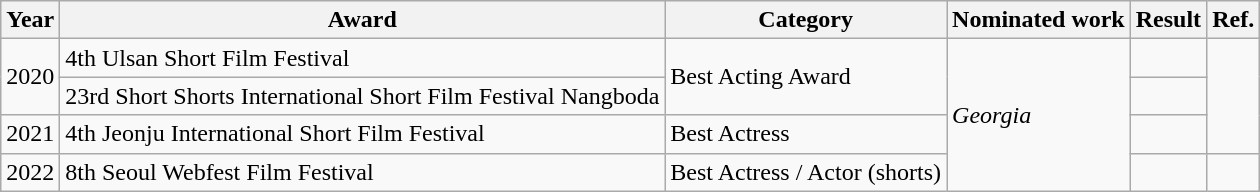<table class="wikitable">
<tr>
<th>Year</th>
<th>Award</th>
<th>Category</th>
<th>Nominated work</th>
<th>Result</th>
<th>Ref.</th>
</tr>
<tr>
<td rowspan=2>2020</td>
<td>4th Ulsan Short Film Festival</td>
<td rowspan=2>Best Acting Award</td>
<td rowspan=4><em>Georgia</em></td>
<td></td>
<td rowspan=3></td>
</tr>
<tr>
<td>23rd Short Shorts International Short Film Festival Nangboda</td>
<td></td>
</tr>
<tr>
<td>2021</td>
<td>4th Jeonju International Short Film Festival</td>
<td>Best Actress</td>
<td></td>
</tr>
<tr>
<td>2022</td>
<td>8th Seoul Webfest Film Festival</td>
<td>Best Actress / Actor (shorts)</td>
<td></td>
<td></td>
</tr>
</table>
